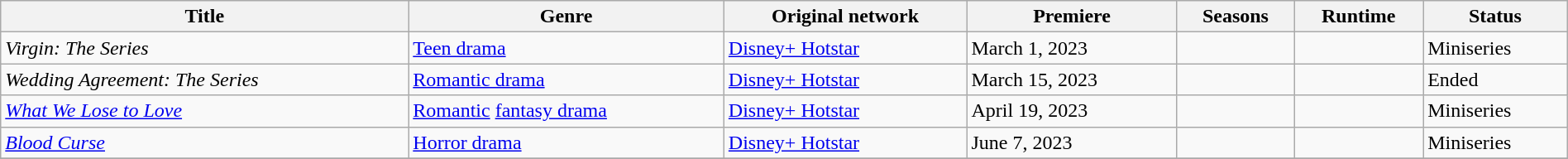<table class="wikitable sortable" style="width:100%;">
<tr>
<th>Title</th>
<th>Genre</th>
<th>Original network</th>
<th>Premiere</th>
<th>Seasons</th>
<th>Runtime</th>
<th>Status</th>
</tr>
<tr>
<td><em>Virgin: The Series</em></td>
<td><a href='#'>Teen drama</a></td>
<td><a href='#'>Disney+ Hotstar</a></td>
<td>March 1, 2023</td>
<td></td>
<td></td>
<td>Miniseries</td>
</tr>
<tr>
<td><em>Wedding Agreement: The Series</em></td>
<td><a href='#'>Romantic drama</a></td>
<td><a href='#'>Disney+ Hotstar</a></td>
<td>March 15, 2023</td>
<td></td>
<td></td>
<td>Ended</td>
</tr>
<tr>
<td><em><a href='#'>What We Lose to Love</a></em></td>
<td><a href='#'>Romantic</a> <a href='#'>fantasy drama</a></td>
<td><a href='#'>Disney+ Hotstar</a></td>
<td>April 19, 2023</td>
<td></td>
<td></td>
<td>Miniseries</td>
</tr>
<tr>
<td><em><a href='#'>Blood Curse</a></em></td>
<td><a href='#'>Horror drama</a></td>
<td><a href='#'>Disney+ Hotstar</a></td>
<td>June 7, 2023</td>
<td></td>
<td></td>
<td>Miniseries</td>
</tr>
<tr>
</tr>
</table>
